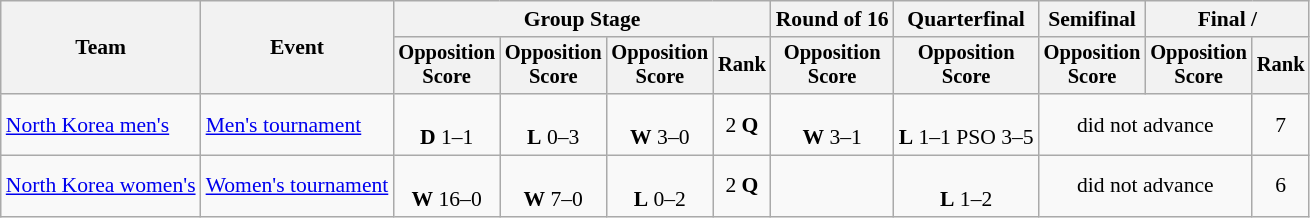<table class=wikitable style=font-size:90%;text-align:center>
<tr>
<th rowspan=2>Team</th>
<th rowspan=2>Event</th>
<th colspan=4>Group Stage</th>
<th>Round of 16</th>
<th>Quarterfinal</th>
<th>Semifinal</th>
<th colspan=2>Final / </th>
</tr>
<tr style=font-size:95%>
<th>Opposition<br>Score</th>
<th>Opposition<br>Score</th>
<th>Opposition<br>Score</th>
<th>Rank</th>
<th>Opposition<br>Score</th>
<th>Opposition<br>Score</th>
<th>Opposition<br>Score</th>
<th>Opposition<br>Score</th>
<th>Rank</th>
</tr>
<tr>
<td align=left><a href='#'>North Korea men's</a></td>
<td align=left><a href='#'>Men's tournament</a></td>
<td><br><strong>D</strong> 1–1</td>
<td><br><strong>L</strong> 0–3</td>
<td><br><strong>W</strong> 3–0</td>
<td>2 <strong>Q</strong></td>
<td><br><strong>W</strong> 3–1</td>
<td><br><strong>L</strong> 1–1 PSO 3–5</td>
<td colspan=2>did not advance</td>
<td>7</td>
</tr>
<tr>
<td align=left><a href='#'>North Korea women's</a></td>
<td align=left><a href='#'>Women's tournament</a></td>
<td><br><strong>W</strong> 16–0</td>
<td><br><strong>W</strong> 7–0</td>
<td><br><strong>L</strong> 0–2</td>
<td>2 <strong>Q</strong></td>
<td></td>
<td><br><strong>L</strong> 1–2</td>
<td colspan=2>did not advance</td>
<td>6</td>
</tr>
</table>
